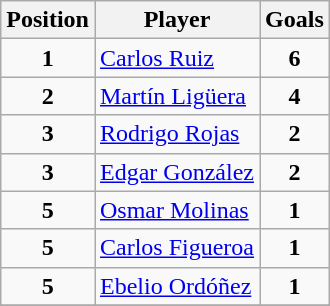<table class="wikitable">
<tr>
<th>Position</th>
<th>Player</th>
<th>Goals</th>
</tr>
<tr>
<td align="center"><strong>1</strong></td>
<td> <a href='#'>Carlos Ruiz</a></td>
<td align="center"><strong>6</strong></td>
</tr>
<tr>
<td align="center"><strong>2</strong></td>
<td> <a href='#'>Martín Ligüera</a></td>
<td align="center"><strong>4</strong></td>
</tr>
<tr>
<td align="center"><strong>3</strong></td>
<td> <a href='#'>Rodrigo Rojas</a></td>
<td align="center"><strong>2</strong></td>
</tr>
<tr>
<td align="center"><strong>3</strong></td>
<td> <a href='#'>Edgar González</a></td>
<td align="center"><strong>2</strong></td>
</tr>
<tr>
<td align="center"><strong>5</strong></td>
<td> <a href='#'>Osmar Molinas</a></td>
<td align="center"><strong>1</strong></td>
</tr>
<tr>
<td align="center"><strong>5</strong></td>
<td> <a href='#'>Carlos Figueroa</a></td>
<td align="center"><strong>1</strong></td>
</tr>
<tr>
<td align="center"><strong>5</strong></td>
<td> <a href='#'>Ebelio Ordóñez</a></td>
<td align="center"><strong>1</strong></td>
</tr>
<tr>
</tr>
</table>
